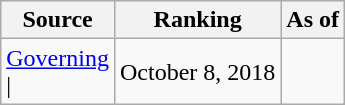<table class="wikitable" style="text-align:center">
<tr>
<th>Source</th>
<th>Ranking</th>
<th>As of</th>
</tr>
<tr>
<td align=left><a href='#'>Governing</a><br>| </td>
<td>October 8, 2018</td>
</tr>
</table>
